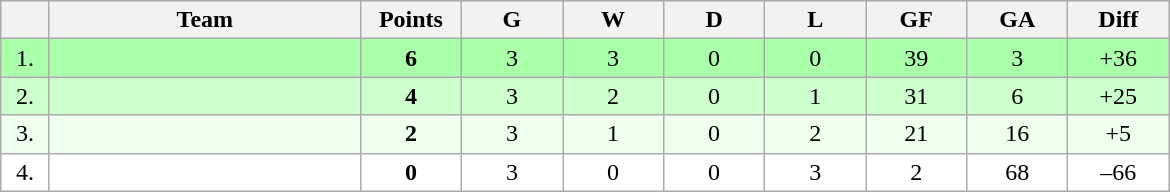<table class=wikitable style="text-align:center">
<tr bgcolor="#DCDCDC">
<th width="25"></th>
<th width="200">Team</th>
<th width="60">Points</th>
<th width="60">G</th>
<th width="60">W</th>
<th width="60">D</th>
<th width="60">L</th>
<th width="60">GF</th>
<th width="60">GA</th>
<th width="60">Diff</th>
</tr>
<tr bgcolor=#AAFFAA>
<td>1.</td>
<td align=left></td>
<td><strong>6</strong></td>
<td>3</td>
<td>3</td>
<td>0</td>
<td>0</td>
<td>39</td>
<td>3</td>
<td>+36</td>
</tr>
<tr bgcolor=#CCFFCC>
<td>2.</td>
<td align=left></td>
<td><strong>4</strong></td>
<td>3</td>
<td>2</td>
<td>0</td>
<td>1</td>
<td>31</td>
<td>6</td>
<td>+25</td>
</tr>
<tr bgcolor=#EEFFEE>
<td>3.</td>
<td align=left></td>
<td><strong>2</strong></td>
<td>3</td>
<td>1</td>
<td>0</td>
<td>2</td>
<td>21</td>
<td>16</td>
<td>+5</td>
</tr>
<tr bgcolor=#FFFFFF>
<td>4.</td>
<td align=left></td>
<td><strong>0</strong></td>
<td>3</td>
<td>0</td>
<td>0</td>
<td>3</td>
<td>2</td>
<td>68</td>
<td>–66</td>
</tr>
</table>
